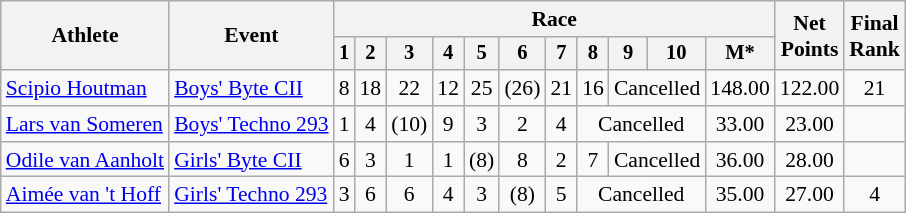<table class="wikitable" style="font-size:90%">
<tr>
<th rowspan="2">Athlete</th>
<th rowspan="2">Event</th>
<th colspan=11>Race</th>
<th rowspan=2>Net<br>Points</th>
<th rowspan=2>Final <br>Rank</th>
</tr>
<tr style="font-size:95%">
<th>1</th>
<th>2</th>
<th>3</th>
<th>4</th>
<th>5</th>
<th>6</th>
<th>7</th>
<th>8</th>
<th>9</th>
<th>10</th>
<th>M*</th>
</tr>
<tr align=center>
<td align=left><a href='#'>Scipio Houtman</a></td>
<td align=left><a href='#'>Boys' Byte CII</a></td>
<td>8</td>
<td>18</td>
<td>22</td>
<td>12</td>
<td>25</td>
<td>(26)</td>
<td>21</td>
<td>16</td>
<td colspan=2>Cancelled</td>
<td>148.00</td>
<td>122.00</td>
<td>21</td>
</tr>
<tr align=center>
<td align=left><a href='#'>Lars van Someren</a></td>
<td align=left><a href='#'>Boys' Techno 293</a></td>
<td>1</td>
<td>4</td>
<td>(10)</td>
<td>9</td>
<td>3</td>
<td>2</td>
<td>4</td>
<td colspan=3>Cancelled</td>
<td>33.00</td>
<td>23.00</td>
<td></td>
</tr>
<tr align=center>
<td align=left><a href='#'>Odile van Aanholt</a></td>
<td align=left><a href='#'>Girls' Byte CII</a></td>
<td>6</td>
<td>3</td>
<td>1</td>
<td>1</td>
<td>(8)</td>
<td>8</td>
<td>2</td>
<td>7</td>
<td colspan=2>Cancelled</td>
<td>36.00</td>
<td>28.00</td>
<td></td>
</tr>
<tr align=center>
<td align=left><a href='#'>Aimée van 't Hoff</a></td>
<td align=left><a href='#'>Girls' Techno 293</a></td>
<td>3</td>
<td>6</td>
<td>6</td>
<td>4</td>
<td>3</td>
<td>(8)</td>
<td>5</td>
<td colspan=3>Cancelled</td>
<td>35.00</td>
<td>27.00</td>
<td>4</td>
</tr>
</table>
